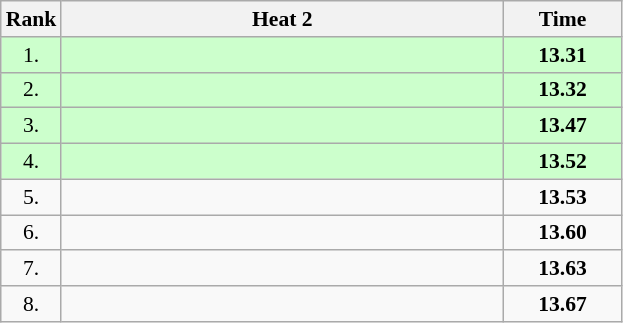<table class="wikitable" style="border-collapse: collapse; font-size: 90%;">
<tr>
<th>Rank</th>
<th style="width: 20em">Heat 2</th>
<th style="width: 5em">Time</th>
</tr>
<tr style="background:#ccffcc;">
<td align="center">1.</td>
<td></td>
<td align="center"><strong>13.31</strong></td>
</tr>
<tr style="background:#ccffcc;">
<td align="center">2.</td>
<td></td>
<td align="center"><strong>13.32</strong></td>
</tr>
<tr style="background:#ccffcc;">
<td align="center">3.</td>
<td></td>
<td align="center"><strong>13.47</strong></td>
</tr>
<tr style="background:#ccffcc;">
<td align="center">4.</td>
<td></td>
<td align="center"><strong>13.52</strong></td>
</tr>
<tr>
<td align="center">5.</td>
<td></td>
<td align="center"><strong>13.53</strong></td>
</tr>
<tr>
<td align="center">6.</td>
<td></td>
<td align="center"><strong>13.60</strong></td>
</tr>
<tr>
<td align="center">7.</td>
<td></td>
<td align="center"><strong>13.63</strong></td>
</tr>
<tr>
<td align="center">8.</td>
<td></td>
<td align="center"><strong>13.67</strong></td>
</tr>
</table>
